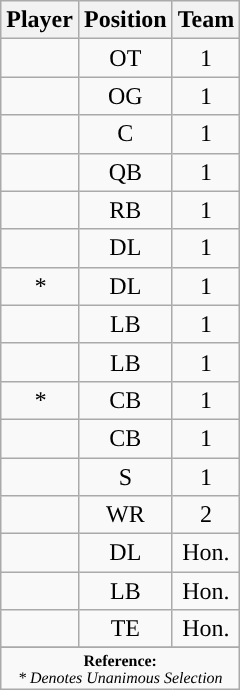<table class="wikitable sortable sortable" style="text-align: center">
<tr align=center>
<th>Player</th>
<th>Position</th>
<th>Team</th>
</tr>
<tr>
<td></td>
<td>OT</td>
<td>1</td>
</tr>
<tr>
<td></td>
<td>OG</td>
<td>1</td>
</tr>
<tr>
<td></td>
<td>C</td>
<td>1</td>
</tr>
<tr>
<td></td>
<td>QB</td>
<td>1</td>
</tr>
<tr>
<td></td>
<td>RB</td>
<td>1</td>
</tr>
<tr>
<td></td>
<td>DL</td>
<td>1</td>
</tr>
<tr>
<td><em>*</em></td>
<td>DL</td>
<td>1</td>
</tr>
<tr>
<td></td>
<td>LB</td>
<td>1</td>
</tr>
<tr>
<td></td>
<td>LB</td>
<td>1</td>
</tr>
<tr>
<td><em>*</em></td>
<td>CB</td>
<td>1</td>
</tr>
<tr>
<td></td>
<td>CB</td>
<td>1</td>
</tr>
<tr>
<td></td>
<td>S</td>
<td>1</td>
</tr>
<tr>
<td></td>
<td>WR</td>
<td>2</td>
</tr>
<tr>
<td></td>
<td>DL</td>
<td data-sort-value="4">Hon.</td>
</tr>
<tr>
<td></td>
<td>LB</td>
<td data-sort-value="4">Hon.</td>
</tr>
<tr>
<td></td>
<td>TE</td>
<td data-sort-value="4">Hon.</td>
</tr>
<tr>
</tr>
<tr class="sortbottom">
<td colspan="4"  style="font-size:8pt; text-align:center;"><strong>Reference:</strong> <br> <em>* Denotes Unanimous Selection</em></td>
</tr>
</table>
